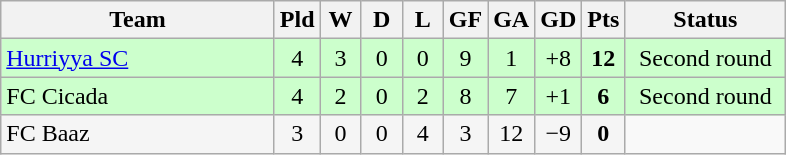<table class="wikitable" style="text-align:center;">
<tr>
<th width=175>Team</th>
<th width=20 abbr="Played">Pld</th>
<th width=20 abbr="Won">W</th>
<th width=20 abbr="Drawn">D</th>
<th width=20 abbr="Lost">L</th>
<th width=20 abbr="Goals for">GF</th>
<th width=20 abbr="Goals against">GA</th>
<th width=20 abbr="Goal difference">GD</th>
<th width=20 abbr="Points">Pts</th>
<th width=100 abbr="Status">Status</th>
</tr>
<tr bgcolor=#ccffcc>
<td align=left><a href='#'>Hurriyya SC</a></td>
<td>4</td>
<td>3</td>
<td>0</td>
<td>0</td>
<td>9</td>
<td>1</td>
<td>+8</td>
<td><strong>12</strong></td>
<td>Second round</td>
</tr>
<tr bgcolor=#ccffcc>
<td align=left>FC Cicada</td>
<td>4</td>
<td>2</td>
<td>0</td>
<td>2</td>
<td>8</td>
<td>7</td>
<td>+1</td>
<td><strong>6</strong></td>
<td>Second round</td>
</tr>
<tr bgcolor=#f5f5f5>
<td align=left>FC Baaz</td>
<td>3</td>
<td>0</td>
<td>0</td>
<td>4</td>
<td>3</td>
<td>12</td>
<td>−9</td>
<td><strong>0</strong></td>
</tr>
</table>
